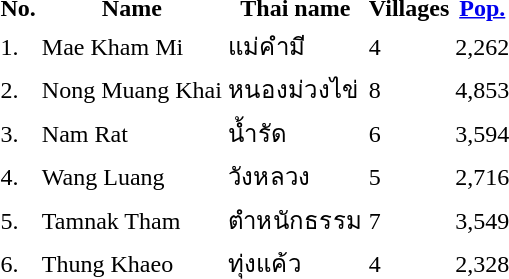<table>
<tr>
<th>No.</th>
<th>Name</th>
<th>Thai name</th>
<th>Villages</th>
<th><a href='#'>Pop.</a></th>
</tr>
<tr>
<td>1.</td>
<td>Mae Kham Mi</td>
<td>แม่คำมี</td>
<td>4</td>
<td>2,262</td>
<td></td>
</tr>
<tr>
<td>2.</td>
<td>Nong Muang Khai</td>
<td>หนองม่วงไข่</td>
<td>8</td>
<td>4,853</td>
<td></td>
</tr>
<tr>
<td>3.</td>
<td>Nam Rat</td>
<td>น้ำรัด</td>
<td>6</td>
<td>3,594</td>
<td></td>
</tr>
<tr>
<td>4.</td>
<td>Wang Luang</td>
<td>วังหลวง</td>
<td>5</td>
<td>2,716</td>
<td></td>
</tr>
<tr>
<td>5.</td>
<td>Tamnak Tham</td>
<td>ตำหนักธรรม</td>
<td>7</td>
<td>3,549</td>
<td></td>
</tr>
<tr>
<td>6.</td>
<td>Thung Khaeo</td>
<td>ทุ่งแค้ว</td>
<td>4</td>
<td>2,328</td>
<td></td>
</tr>
</table>
